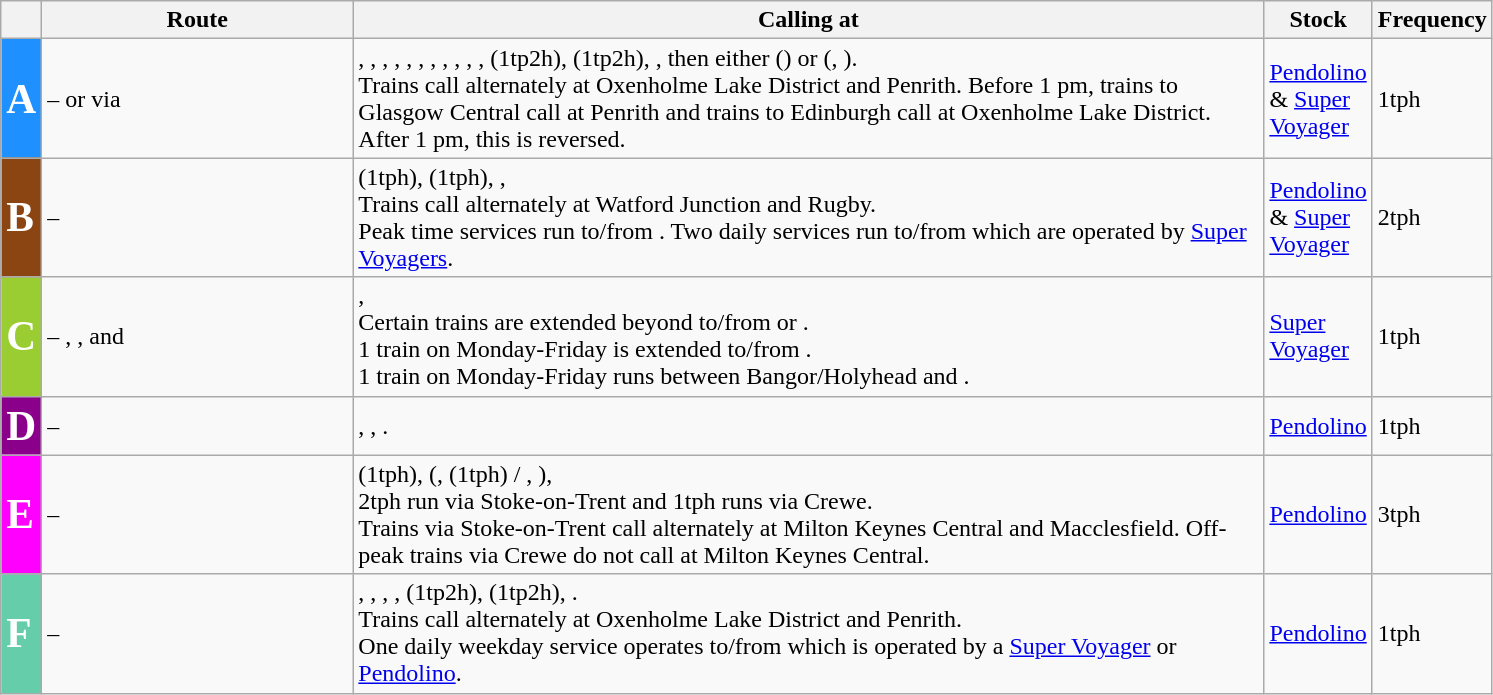<table class="wikitable">
<tr>
<th colspan="1"></th>
<th>Route</th>
<th>Calling at</th>
<th>Stock</th>
<th>Frequency</th>
</tr>
<tr>
<td style="background:DodgerBlue; color:White" width="16px"><big><big><big><strong>A</strong></big></big></big></td>
<td width="200px"> –  or  via </td>
<td width="600px">, , , , , , , , , , ,  (1tp2h),  (1tp2h), , then either () or (, ).<br>Trains call alternately at Oxenholme Lake District and Penrith. Before 1 pm, trains to Glasgow Central call at Penrith and trains to Edinburgh call at Oxenholme Lake District. After 1 pm, this is reversed.</td>
<td width="62px"><a href='#'>Pendolino</a> & <a href='#'>Super Voyager</a></td>
<td>1tph</td>
</tr>
<tr>
<td style="background:SaddleBrown; color:White" width="16px"><big><big><big><strong>B</strong></big></big></big></td>
<td width="200px"> – </td>
<td width="600px"> (1tph),  (1tph), , <br>Trains call alternately at Watford Junction and Rugby.<br>Peak time services run to/from . Two daily services run to/from  which are operated by <a href='#'>Super Voyagers</a>.</td>
<td width="62px"><a href='#'>Pendolino</a> & <a href='#'>Super Voyager</a></td>
<td>2tph</td>
</tr>
<tr>
<td style="background:YellowGreen; color:White" width="16px"><big><big><big><strong>C</strong></big></big></big></td>
<td width="200px"> – , ,  and </td>
<td width="590px">, <br> Certain trains are extended beyond  to/from  or .<br>1 train on Monday-Friday is extended to/from .<br>1 train on Monday-Friday runs between Bangor/Holyhead and .</td>
<td width="62px"><a href='#'>Super Voyager</a></td>
<td>1tph</td>
</tr>
<tr>
<td style="background:DarkMagenta; color:White" width="16px"><big><big><big><strong>D</strong></big></big></big></td>
<td width="200px"> – </td>
<td width="600px">, , .</td>
<td width="62px"><a href='#'>Pendolino</a></td>
<td>1tph</td>
</tr>
<tr>
<td style="background:Fuchsia; color:White" width="16px"><big><big><big><strong>E</strong></big></big></big></td>
<td width="200px"> – </td>
<td width="600px"> (1tph), (,  (1tph) / , ), <br>2tph run via Stoke-on-Trent and 1tph runs via Crewe.<br>Trains via Stoke-on-Trent call alternately at Milton Keynes Central and Macclesfield. Off-peak trains via Crewe do not call at Milton Keynes Central.</td>
<td width="62px"><a href='#'>Pendolino</a></td>
<td>3tph</td>
</tr>
<tr>
<td style="background:MediumAquaMarine; color:White" width="16px"><big><big><big><strong>F</strong></big></big></big></td>
<td width="200px"> – </td>
<td width="590px">, , , ,  (1tp2h),  (1tp2h), .<br>Trains call alternately at Oxenholme Lake District and Penrith.<br>One daily weekday service operates to/from  which is operated by a <a href='#'>Super Voyager</a> or <a href='#'>Pendolino</a>.</td>
<td width="62px"><a href='#'>Pendolino</a></td>
<td>1tph</td>
</tr>
</table>
